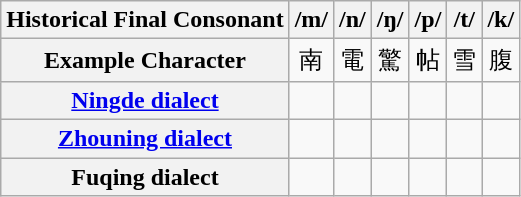<table class="wikitable" style="text-align:center">
<tr>
<th>Historical Final Consonant</th>
<th>/m/</th>
<th>/n/</th>
<th>/ŋ/</th>
<th>/p/</th>
<th>/t/</th>
<th>/k/</th>
</tr>
<tr>
<th>Example Character</th>
<td>南</td>
<td>電</td>
<td>驚</td>
<td>帖</td>
<td>雪</td>
<td>腹</td>
</tr>
<tr>
<th><a href='#'>Ningde dialect</a></th>
<td></td>
<td></td>
<td></td>
<td></td>
<td></td>
<td></td>
</tr>
<tr>
<th><a href='#'>Zhouning dialect</a></th>
<td></td>
<td></td>
<td></td>
<td></td>
<td></td>
<td></td>
</tr>
<tr>
<th>Fuqing dialect</th>
<td></td>
<td></td>
<td></td>
<td></td>
<td></td>
<td></td>
</tr>
</table>
